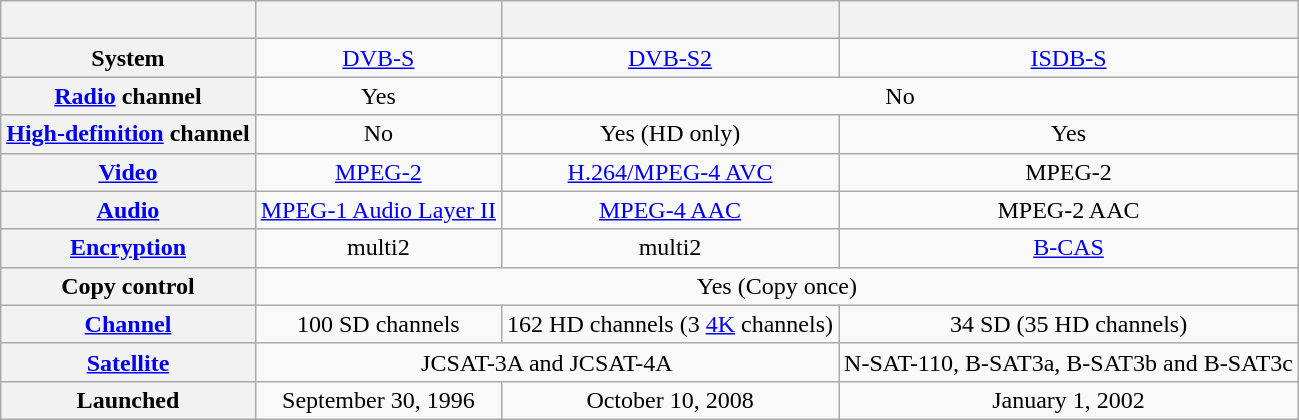<table class="wikitable">
<tr style="text-align:center;">
<th> </th>
<th></th>
<th></th>
<th></th>
</tr>
<tr style="text-align:center;">
<th>System</th>
<td><a href='#'>DVB-S</a></td>
<td><a href='#'>DVB-S2</a></td>
<td><a href='#'>ISDB-S</a></td>
</tr>
<tr style="text-align:center;">
<th><a href='#'>Radio</a> channel</th>
<td>Yes</td>
<td Colspan=2>No</td>
</tr>
<tr style="text-align:center;">
<th><a href='#'>High-definition</a> channel</th>
<td>No</td>
<td>Yes (HD only)</td>
<td>Yes</td>
</tr>
<tr style="text-align:center;">
<th><a href='#'>Video</a></th>
<td><a href='#'>MPEG-2</a></td>
<td><a href='#'>H.264/MPEG-4 AVC</a></td>
<td>MPEG-2</td>
</tr>
<tr style="text-align:center;">
<th><a href='#'>Audio</a></th>
<td><a href='#'>MPEG-1 Audio Layer II</a></td>
<td><a href='#'>MPEG-4 AAC</a></td>
<td>MPEG-2 AAC</td>
</tr>
<tr style="text-align:center;">
<th><a href='#'>Encryption</a></th>
<td>multi2</td>
<td>multi2</td>
<td><a href='#'>B-CAS</a></td>
</tr>
<tr style="text-align:center;">
<th>Copy control</th>
<td Colspan=3>Yes (Copy once)</td>
</tr>
<tr style="text-align:center;">
<th><a href='#'>Channel</a></th>
<td>100 SD channels</td>
<td>162 HD channels (3 <a href='#'>4K</a> channels)</td>
<td>34 SD (35 HD channels)</td>
</tr>
<tr style="text-align:center;">
<th><a href='#'>Satellite</a></th>
<td colspan=2>JCSAT-3A and JCSAT-4A</td>
<td>N-SAT-110, B-SAT3a, B-SAT3b and B-SAT3c</td>
</tr>
<tr style="text-align:center;">
<th>Launched</th>
<td>September 30, 1996</td>
<td>October 10, 2008</td>
<td>January 1, 2002</td>
</tr>
</table>
